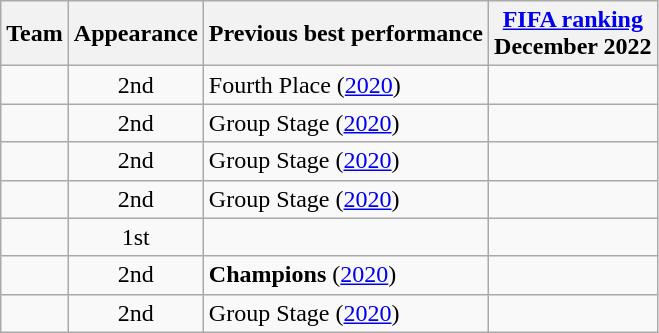<table class="wikitable sortable">
<tr>
<th>Team</th>
<th data-sort-type="number">Appearance</th>
<th>Previous best performance</th>
<th data-sort-type="number"><a href='#'>FIFA ranking</a><br>December 2022</th>
</tr>
<tr>
<td></td>
<td style="text-align:center">2nd</td>
<td>Fourth Place (<a href='#'>2020</a>)</td>
<td></td>
</tr>
<tr>
<td></td>
<td style="text-align:center">2nd</td>
<td>Group Stage (<a href='#'>2020</a>)</td>
<td></td>
</tr>
<tr>
<td></td>
<td style="text-align:center">2nd</td>
<td>Group Stage (<a href='#'>2020</a>)</td>
<td></td>
</tr>
<tr>
<td></td>
<td style="text-align:center">2nd</td>
<td>Group Stage (<a href='#'>2020</a>)</td>
<td></td>
</tr>
<tr>
<td></td>
<td style="text-align:center">1st</td>
<td></td>
<td></td>
</tr>
<tr>
<td></td>
<td style="text-align:center">2nd</td>
<td><strong>Champions</strong> (<a href='#'>2020</a>)</td>
<td></td>
</tr>
<tr>
<td></td>
<td style="text-align:center">2nd</td>
<td>Group Stage (<a href='#'>2020</a>)</td>
<td></td>
</tr>
</table>
